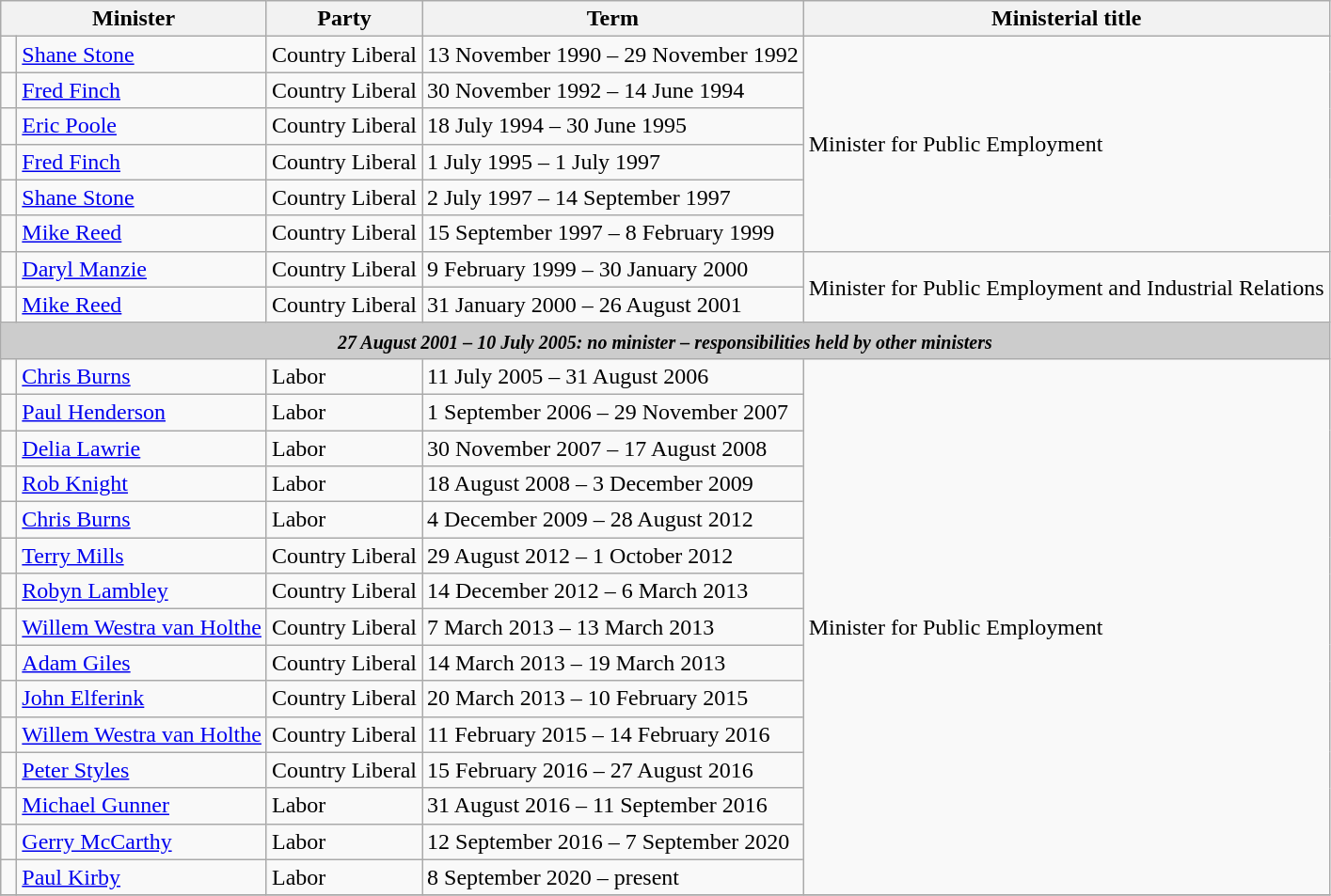<table class="sortable wikitable">
<tr>
<th colspan=2>Minister</th>
<th>Party</th>
<th>Term </th>
<th>Ministerial title</th>
</tr>
<tr>
<td> </td>
<td><a href='#'>Shane Stone</a></td>
<td>Country Liberal</td>
<td>13 November 1990 – 29 November 1992</td>
<td rowspan="6">Minister for Public Employment</td>
</tr>
<tr>
<td> </td>
<td><a href='#'>Fred Finch</a></td>
<td>Country Liberal</td>
<td>30 November 1992 – 14 June 1994</td>
</tr>
<tr>
<td> </td>
<td><a href='#'>Eric Poole</a></td>
<td>Country Liberal</td>
<td>18 July 1994 – 30 June 1995</td>
</tr>
<tr>
<td> </td>
<td><a href='#'>Fred Finch</a></td>
<td>Country Liberal</td>
<td>1 July 1995 – 1 July 1997</td>
</tr>
<tr>
<td> </td>
<td><a href='#'>Shane Stone</a></td>
<td>Country Liberal</td>
<td>2 July 1997 – 14 September 1997</td>
</tr>
<tr>
<td> </td>
<td><a href='#'>Mike Reed</a></td>
<td>Country Liberal</td>
<td>15 September 1997 – 8 February 1999</td>
</tr>
<tr>
<td> </td>
<td><a href='#'>Daryl Manzie</a></td>
<td>Country Liberal</td>
<td>9 February 1999 – 30 January 2000</td>
<td rowspan="2">Minister for Public Employment and Industrial Relations</td>
</tr>
<tr>
<td> </td>
<td><a href='#'>Mike Reed</a></td>
<td>Country Liberal</td>
<td>31 January 2000 – 26 August 2001</td>
</tr>
<tr>
<th colspan=5 style="background: #cccccc;"><small><strong><em>27 August 2001 – 10 July 2005: no minister – responsibilities held by other ministers</em></strong></small></th>
</tr>
<tr>
<td> </td>
<td><a href='#'>Chris Burns</a></td>
<td>Labor</td>
<td>11 July 2005 – 31 August 2006</td>
<td rowspan="15">Minister for Public Employment</td>
</tr>
<tr>
<td> </td>
<td><a href='#'>Paul Henderson</a></td>
<td>Labor</td>
<td>1 September 2006 – 29 November 2007</td>
</tr>
<tr>
<td> </td>
<td><a href='#'>Delia Lawrie</a></td>
<td>Labor</td>
<td>30 November 2007 – 17 August 2008</td>
</tr>
<tr>
<td> </td>
<td><a href='#'>Rob Knight</a></td>
<td>Labor</td>
<td>18 August 2008 – 3 December 2009</td>
</tr>
<tr>
<td> </td>
<td><a href='#'>Chris Burns</a></td>
<td>Labor</td>
<td>4 December 2009 – 28 August 2012</td>
</tr>
<tr>
<td> </td>
<td><a href='#'>Terry Mills</a></td>
<td>Country Liberal</td>
<td>29 August 2012 – 1 October 2012</td>
</tr>
<tr>
<td> </td>
<td><a href='#'>Robyn Lambley</a></td>
<td>Country Liberal</td>
<td>14 December 2012 – 6 March 2013</td>
</tr>
<tr>
<td> </td>
<td><a href='#'>Willem Westra van Holthe</a></td>
<td>Country Liberal</td>
<td>7 March 2013 – 13 March 2013</td>
</tr>
<tr>
<td> </td>
<td><a href='#'>Adam Giles</a></td>
<td>Country Liberal</td>
<td>14 March 2013 – 19 March 2013</td>
</tr>
<tr>
<td> </td>
<td><a href='#'>John Elferink</a></td>
<td>Country Liberal</td>
<td>20 March 2013 – 10 February 2015</td>
</tr>
<tr>
<td> </td>
<td><a href='#'>Willem Westra van Holthe</a></td>
<td>Country Liberal</td>
<td>11 February 2015 – 14 February 2016</td>
</tr>
<tr>
<td> </td>
<td><a href='#'>Peter Styles</a></td>
<td>Country Liberal</td>
<td>15 February 2016 – 27 August 2016</td>
</tr>
<tr>
<td> </td>
<td><a href='#'>Michael Gunner</a></td>
<td>Labor</td>
<td>31 August 2016 – 11 September 2016</td>
</tr>
<tr>
<td> </td>
<td><a href='#'>Gerry McCarthy</a></td>
<td>Labor</td>
<td>12 September 2016 – 7 September 2020</td>
</tr>
<tr>
<td> </td>
<td><a href='#'>Paul Kirby</a></td>
<td>Labor</td>
<td>8 September 2020 – present</td>
</tr>
<tr>
</tr>
</table>
